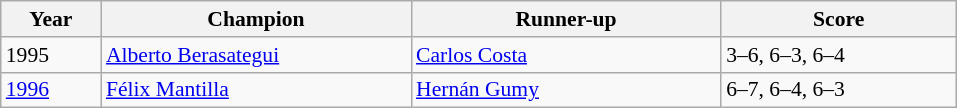<table class="wikitable" style="font-size:90%">
<tr>
<th width=60>Year</th>
<th width=200>Champion</th>
<th width=200>Runner-up</th>
<th width=150>Score</th>
</tr>
<tr>
<td>1995</td>
<td> <a href='#'>Alberto Berasategui</a></td>
<td> <a href='#'>Carlos Costa</a></td>
<td>3–6, 6–3, 6–4</td>
</tr>
<tr>
<td><a href='#'>1996</a></td>
<td> <a href='#'>Félix Mantilla</a></td>
<td> <a href='#'>Hernán Gumy</a></td>
<td>6–7, 6–4, 6–3</td>
</tr>
</table>
